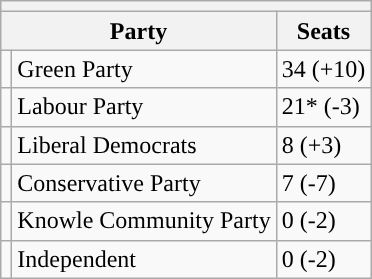<table class="wikitable">
<tr>
<th colspan="3"></th>
</tr>
<tr>
<th colspan="2">Party</th>
<th>Seats</th>
</tr>
<tr>
<td style="color:inherit;background:"></td>
<td>Green Party</td>
<td>34 (+10)</td>
</tr>
<tr>
<td style="color:inherit;background:"></td>
<td>Labour Party</td>
<td>21* (-3)</td>
</tr>
<tr>
<td style="color:inherit;background:"></td>
<td>Liberal Democrats</td>
<td>8 (+3)</td>
</tr>
<tr>
<td style="color:inherit;background:"></td>
<td>Conservative Party</td>
<td>7 (-7)</td>
</tr>
<tr>
<td style="color:inherit;background:"></td>
<td>Knowle Community Party</td>
<td>0 (-2)</td>
</tr>
<tr>
<td style="color:inherit;background:"></td>
<td>Independent</td>
<td>0 (-2)</td>
</tr>
</table>
